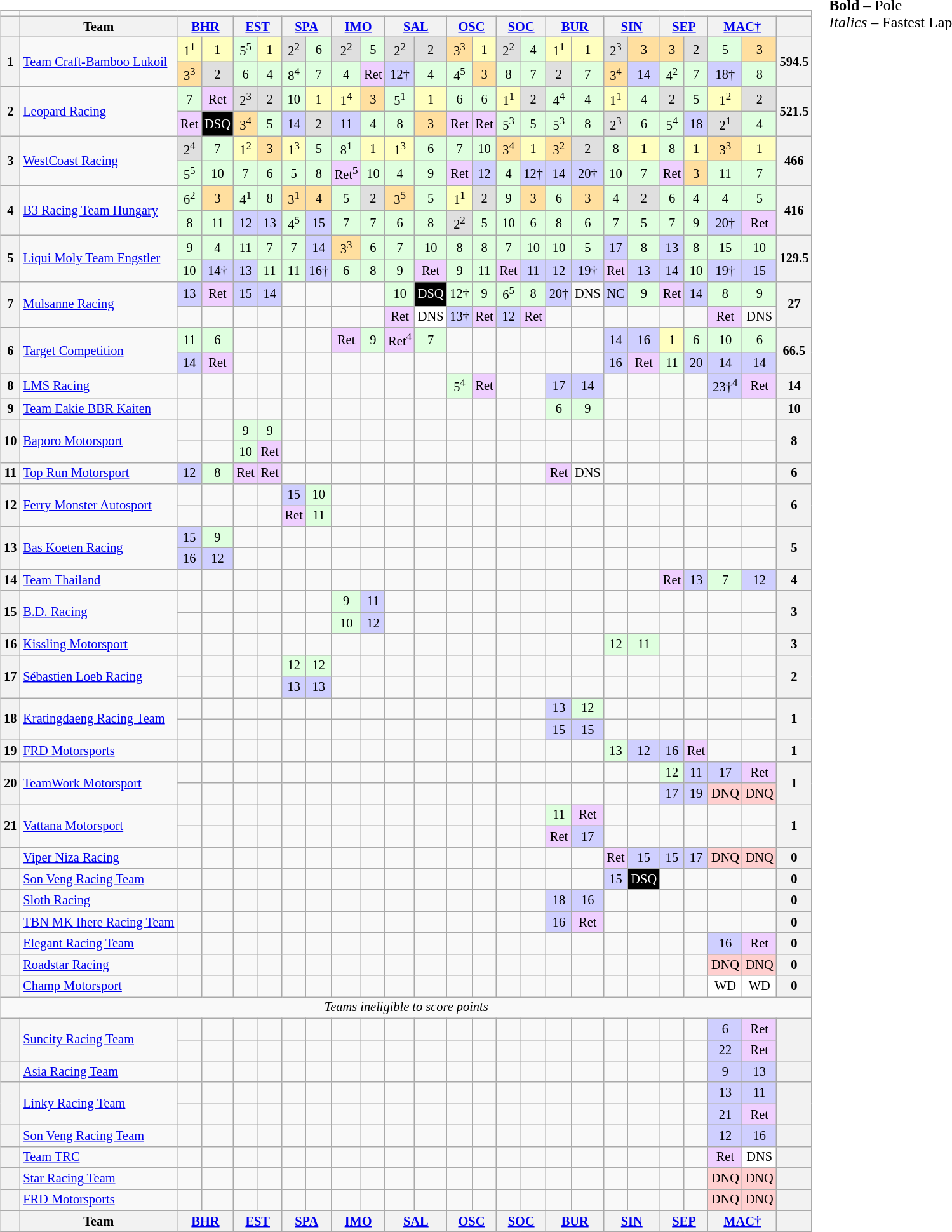<table>
<tr>
<td valign="top"><br><table class="wikitable" align="left" style="font-size: 85%; text-align: center">
<tr>
<td></td>
</tr>
<tr valign="top">
<th valign="middle"></th>
<th valign="middle">Team</th>
<th colspan="2"><a href='#'>BHR</a><br></th>
<th colspan="2"><a href='#'>EST</a><br></th>
<th colspan="2"><a href='#'>SPA</a><br></th>
<th colspan="2"><a href='#'>IMO</a><br></th>
<th colspan="2"><a href='#'>SAL</a><br></th>
<th colspan="2"><a href='#'>OSC</a><br></th>
<th colspan="2"><a href='#'>SOC</a><br></th>
<th colspan="2"><a href='#'>BUR</a><br></th>
<th colspan="2"><a href='#'>SIN</a><br></th>
<th colspan="2"><a href='#'>SEP</a><br></th>
<th colspan="2"><a href='#'>MAC†</a><br></th>
<th valign="middle">  </th>
</tr>
<tr>
<th rowspan="2">1</th>
<td rowspan="2" align="left"> <a href='#'>Team Craft-Bamboo Lukoil</a></td>
<td style="background:#ffffbf;">1<sup>1</sup></td>
<td style="background:#ffffbf;">1</td>
<td style="background:#dfffdf;">5<sup>5</sup></td>
<td style="background:#ffffbf;">1</td>
<td style="background:#dfdfdf;">2<sup>2</sup></td>
<td style="background:#dfffdf;">6</td>
<td style="background:#dfdfdf;">2<sup>2</sup></td>
<td style="background:#dfffdf;">5</td>
<td style="background:#dfdfdf;">2<sup>2</sup></td>
<td style="background:#dfdfdf;">2</td>
<td style="background:#ffdf9f;">3<sup>3</sup></td>
<td style="background:#ffffbf;">1</td>
<td style="background:#dfdfdf;">2<sup>2</sup></td>
<td style="background:#dfffdf;">4</td>
<td style="background:#ffffbf;">1<sup>1</sup></td>
<td style="background:#ffffbf;">1</td>
<td style="background:#dfdfdf;">2<sup>3</sup></td>
<td style="background:#ffdf9f;">3</td>
<td style="background:#ffdf9f;">3</td>
<td style="background:#dfdfdf;">2</td>
<td style="background:#dfffdf;">5</td>
<td style="background:#ffdf9f;">3</td>
<th rowspan="2">594.5</th>
</tr>
<tr>
<td style="background:#ffdf9f;">3<sup>3</sup></td>
<td style="background:#dfdfdf;">2</td>
<td style="background:#dfffdf;">6</td>
<td style="background:#dfffdf;">4</td>
<td style="background:#dfffdf;">8<sup>4</sup></td>
<td style="background:#dfffdf;">7</td>
<td style="background:#dfffdf;">4</td>
<td style="background:#efcfff;">Ret</td>
<td style="background:#cfcfff;">12†</td>
<td style="background:#dfffdf;">4</td>
<td style="background:#dfffdf;">4<sup>5</sup></td>
<td style="background:#ffdf9f;">3</td>
<td style="background:#dfffdf;">8</td>
<td style="background:#dfffdf;">7</td>
<td style="background:#dfdfdf;">2</td>
<td style="background:#dfffdf;">7</td>
<td style="background:#ffdf9f;">3<sup>4</sup></td>
<td style="background:#cfcfff;">14</td>
<td style="background:#dfffdf;">4<sup>2</sup></td>
<td style="background:#dfffdf;">7</td>
<td style="background:#cfcfff;">18†</td>
<td style="background:#dfffdf;">8</td>
</tr>
<tr>
<th rowspan="2">2</th>
<td rowspan="2" align="left"> <a href='#'>Leopard Racing</a></td>
<td style="background:#dfffdf;">7</td>
<td style="background:#efcfff;">Ret</td>
<td style="background:#dfdfdf;">2<sup>3</sup></td>
<td style="background:#dfdfdf;">2</td>
<td style="background:#dfffdf;">10</td>
<td style="background:#ffffbf;">1</td>
<td style="background:#ffffbf;">1<sup>4</sup></td>
<td style="background:#ffdf9f;">3</td>
<td style="background:#dfffdf;">5<sup>1</sup></td>
<td style="background:#ffffbf;">1</td>
<td style="background:#dfffdf;">6</td>
<td style="background:#dfffdf;">6</td>
<td style="background:#ffffbf;">1<sup>1</sup></td>
<td style="background:#dfdfdf;">2</td>
<td style="background:#dfffdf;">4<sup>4</sup></td>
<td style="background:#dfffdf;">4</td>
<td style="background:#ffffbf;">1<sup>1</sup></td>
<td style="background:#dfffdf;">4</td>
<td style="background:#dfdfdf;">2</td>
<td style="background:#dfffdf;">5</td>
<td style="background:#ffffbf;">1<sup>2</sup></td>
<td style="background:#dfdfdf;">2</td>
<th rowspan="2">521.5</th>
</tr>
<tr>
<td style="background:#efcfff;">Ret</td>
<td style="background:#000000; color:white">DSQ</td>
<td style="background:#ffdf9f;">3<sup>4</sup></td>
<td style="background:#dfffdf;">5</td>
<td style="background:#cfcfff;">14</td>
<td style="background:#dfdfdf;">2</td>
<td style="background:#cfcfff;">11</td>
<td style="background:#dfffdf;">4</td>
<td style="background:#dfffdf;">8</td>
<td style="background:#ffdf9f;">3</td>
<td style="background:#efcfff;">Ret</td>
<td style="background:#efcfff;">Ret</td>
<td style="background:#dfffdf;">5<sup>3</sup></td>
<td style="background:#dfffdf;">5</td>
<td style="background:#dfffdf;">5<sup>3</sup></td>
<td style="background:#dfffdf;">8</td>
<td style="background:#dfdfdf;">2<sup>3</sup></td>
<td style="background:#dfffdf;">6</td>
<td style="background:#dfffdf;">5<sup>4</sup></td>
<td style="background:#cfcfff;">18</td>
<td style="background:#dfdfdf;">2<sup>1</sup></td>
<td style="background:#dfffdf;">4</td>
</tr>
<tr>
<th rowspan="2">3</th>
<td rowspan="2" align="left"> <a href='#'>WestCoast Racing</a></td>
<td style="background:#dfdfdf;">2<sup>4</sup></td>
<td style="background:#dfffdf;">7</td>
<td style="background:#ffffbf;">1<sup>2</sup></td>
<td style="background:#ffdf9f;">3</td>
<td style="background:#ffffbf;">1<sup>3</sup></td>
<td style="background:#dfffdf;">5</td>
<td style="background:#dfffdf;">8<sup>1</sup></td>
<td style="background:#ffffbf;">1</td>
<td style="background:#ffffbf;">1<sup>3</sup></td>
<td style="background:#dfffdf;">6</td>
<td style="background:#dfffdf;">7</td>
<td style="background:#dfffdf;">10</td>
<td style="background:#ffdf9f;">3<sup>4</sup></td>
<td style="background:#ffffbf;">1</td>
<td style="background:#ffdf9f;">3<sup>2</sup></td>
<td style="background:#dfdfdf;">2</td>
<td style="background:#dfffdf;">8</td>
<td style="background:#ffffbf;">1</td>
<td style="background:#dfffdf;">8</td>
<td style="background:#ffffbf;">1</td>
<td style="background:#ffdf9f;">3<sup>3</sup></td>
<td style="background:#ffffbf;">1</td>
<th rowspan="2">466</th>
</tr>
<tr>
<td style="background:#dfffdf;">5<sup>5</sup></td>
<td style="background:#dfffdf;">10</td>
<td style="background:#dfffdf;">7</td>
<td style="background:#dfffdf;">6</td>
<td style="background:#dfffdf;">5</td>
<td style="background:#dfffdf;">8</td>
<td style="background:#efcfff;">Ret<sup>5</sup></td>
<td style="background:#dfffdf;">10</td>
<td style="background:#dfffdf;">4</td>
<td style="background:#dfffdf;">9</td>
<td style="background:#efcfff;">Ret</td>
<td style="background:#cfcfff;">12</td>
<td style="background:#dfffdf;">4</td>
<td style="background:#cfcfff;">12†</td>
<td style="background:#cfcfff;">14</td>
<td style="background:#cfcfff;">20†</td>
<td style="background:#dfffdf;">10</td>
<td style="background:#dfffdf;">7</td>
<td style="background:#efcfff;">Ret</td>
<td style="background:#ffdf9f;">3</td>
<td style="background:#dfffdf;">11</td>
<td style="background:#dfffdf;">7</td>
</tr>
<tr>
<th rowspan="2">4</th>
<td rowspan="2" align="left"> <a href='#'>B3 Racing Team Hungary</a></td>
<td style="background:#dfffdf;">6<sup>2</sup></td>
<td style="background:#ffdf9f;">3</td>
<td style="background:#dfffdf;">4<sup>1</sup></td>
<td style="background:#dfffdf;">8</td>
<td style="background:#ffdf9f;">3<sup>1</sup></td>
<td style="background:#ffdf9f;">4</td>
<td style="background:#dfffdf;">5</td>
<td style="background:#dfdfdf;">2</td>
<td style="background:#ffdf9f;">3<sup>5</sup></td>
<td style="background:#dfffdf;">5</td>
<td style="background:#ffffbf;">1<sup>1</sup></td>
<td style="background:#dfdfdf;">2</td>
<td style="background:#dfffdf;">9</td>
<td style="background:#ffdf9f;">3</td>
<td style="background:#dfffdf;">6</td>
<td style="background:#ffdf9f;">3</td>
<td style="background:#dfffdf;">4</td>
<td style="background:#dfdfdf;">2</td>
<td style="background:#dfffdf;">6</td>
<td style="background:#dfffdf;">4</td>
<td style="background:#dfffdf;">4</td>
<td style="background:#dfffdf;">5</td>
<th rowspan="2">416</th>
</tr>
<tr>
<td style="background:#dfffdf;">8</td>
<td style="background:#dfffdf;">11</td>
<td style="background:#cfcfff;">12</td>
<td style="background:#cfcfff;">13</td>
<td style="background:#dfffdf;">4<sup>5</sup></td>
<td style="background:#cfcfff;">15</td>
<td style="background:#dfffdf;">7</td>
<td style="background:#dfffdf;">7</td>
<td style="background:#dfffdf;">6</td>
<td style="background:#dfffdf;">8</td>
<td style="background:#dfdfdf;">2<sup>2</sup></td>
<td style="background:#dfffdf;">5</td>
<td style="background:#dfffdf;">10</td>
<td style="background:#dfffdf;">6</td>
<td style="background:#dfffdf;">8</td>
<td style="background:#dfffdf;">6</td>
<td style="background:#dfffdf;">7</td>
<td style="background:#dfffdf;">5</td>
<td style="background:#dfffdf;">7</td>
<td style="background:#dfffdf;">9</td>
<td style="background:#cfcfff;">20†</td>
<td style="background:#efcfff;">Ret</td>
</tr>
<tr>
<th rowspan="2">5</th>
<td rowspan="2" align="left"> <a href='#'>Liqui Moly Team Engstler</a></td>
<td style="background:#dfffdf;">9</td>
<td style="background:#dfffdf;">4</td>
<td style="background:#dfffdf;">11</td>
<td style="background:#dfffdf;">7</td>
<td style="background:#dfffdf;">7</td>
<td style="background:#cfcfff;">14</td>
<td style="background:#ffdf9f;">3<sup>3</sup></td>
<td style="background:#dfffdf;">6</td>
<td style="background:#dfffdf;">7</td>
<td style="background:#dfffdf;">10</td>
<td style="background:#dfffdf;">8</td>
<td style="background:#dfffdf;">8</td>
<td style="background:#dfffdf;">7</td>
<td style="background:#dfffdf;">10</td>
<td style="background:#dfffdf;">10</td>
<td style="background:#dfffdf;">5</td>
<td style="background:#cfcfff;">17</td>
<td style="background:#dfffdf;">8</td>
<td style="background:#cfcfff;">13</td>
<td style="background:#dfffdf;">8</td>
<td style="background:#dfffdf;">15</td>
<td style="background:#dfffdf;">10</td>
<th rowspan="2">129.5</th>
</tr>
<tr>
<td style="background:#dfffdf;">10</td>
<td style="background:#cfcfff;">14†</td>
<td style="background:#cfcfff;">13</td>
<td style="background:#dfffdf;">11</td>
<td style="background:#dfffdf;">11</td>
<td style="background:#cfcfff;">16†</td>
<td style="background:#dfffdf;">6</td>
<td style="background:#dfffdf;">8</td>
<td style="background:#dfffdf;">9</td>
<td style="background:#efcfff;">Ret</td>
<td style="background:#dfffdf;">9</td>
<td style="background:#dfffdf;">11</td>
<td style="background:#efcfff;">Ret</td>
<td style="background:#cfcfff;">11</td>
<td style="background:#cfcfff;">12</td>
<td style="background:#cfcfff;">19†</td>
<td style="background:#efcfff;">Ret</td>
<td style="background:#cfcfff;">13</td>
<td style="background:#cfcfff;">14</td>
<td style="background:#dfffdf;">10</td>
<td style="background:#cfcfff;">19†</td>
<td style="background:#cfcfff;">15</td>
</tr>
<tr>
<th rowspan="2">7</th>
<td rowspan="2" align="left"> <a href='#'>Mulsanne Racing</a></td>
<td style="background:#cfcfff;">13</td>
<td style="background:#efcfff;">Ret</td>
<td style="background:#cfcfff;">15</td>
<td style="background:#cfcfff;">14</td>
<td></td>
<td></td>
<td></td>
<td></td>
<td style="background:#dfffdf;">10</td>
<td style="background:#000000; color:white">DSQ</td>
<td style="background:#dfffdf;">12†</td>
<td style="background:#dfffdf;">9</td>
<td style="background:#dfffdf;">6<sup>5</sup></td>
<td style="background:#dfffdf;">8</td>
<td style="background:#cfcfff;">20†</td>
<td>DNS</td>
<td style="background:#cfcfff;">NC</td>
<td style="background:#dfffdf;">9</td>
<td style="background:#efcfff;">Ret</td>
<td style="background:#cfcfff;">14</td>
<td style="background:#dfffdf;">8</td>
<td style="background:#dfffdf;">9</td>
<th rowspan="2">27</th>
</tr>
<tr>
<td></td>
<td></td>
<td></td>
<td></td>
<td></td>
<td></td>
<td></td>
<td></td>
<td style="background:#efcfff;">Ret</td>
<td style="background:#ffffff;">DNS</td>
<td style="background:#cfcfff;">13†</td>
<td style="background:#efcfff;">Ret</td>
<td style="background:#cfcfff;">12</td>
<td style="background:#efcfff;">Ret</td>
<td></td>
<td></td>
<td></td>
<td></td>
<td></td>
<td></td>
<td style="background:#efcfff;">Ret</td>
<td>DNS</td>
</tr>
<tr>
<th rowspan="2">6</th>
<td rowspan="2" align="left"> <a href='#'>Target Competition</a></td>
<td style="background:#dfffdf;">11</td>
<td style="background:#dfffdf;">6</td>
<td></td>
<td></td>
<td></td>
<td></td>
<td style="background:#efcfff;">Ret</td>
<td style="background:#dfffdf;">9</td>
<td style="background:#efcfff;">Ret<sup>4</sup></td>
<td style="background:#dfffdf;">7</td>
<td></td>
<td></td>
<td></td>
<td></td>
<td></td>
<td></td>
<td style="background:#cfcfff;">14</td>
<td style="background:#cfcfff;">16</td>
<td style="background:#ffffbf;">1</td>
<td style="background:#dfffdf;">6</td>
<td style="background:#dfffdf;">10</td>
<td style="background:#dfffdf;">6</td>
<th rowspan="2">66.5</th>
</tr>
<tr>
<td style="background:#cfcfff;">14</td>
<td style="background:#efcfff;">Ret</td>
<td></td>
<td></td>
<td></td>
<td></td>
<td></td>
<td></td>
<td></td>
<td></td>
<td></td>
<td></td>
<td></td>
<td></td>
<td></td>
<td></td>
<td style="background:#cfcfff;">16</td>
<td style="background:#efcfff;">Ret</td>
<td style="background:#dfffdf;">11</td>
<td style="background:#cfcfff;">20</td>
<td style="background:#cfcfff;">14</td>
<td style="background:#cfcfff;">14</td>
</tr>
<tr>
<th>8</th>
<td align="left"> <a href='#'>LMS Racing</a></td>
<td></td>
<td></td>
<td></td>
<td></td>
<td></td>
<td></td>
<td></td>
<td></td>
<td></td>
<td></td>
<td style="background:#dfffdf;">5<sup>4</sup></td>
<td style="background:#efcfff;">Ret</td>
<td></td>
<td></td>
<td style="background:#cfcfff;">17</td>
<td style="background:#cfcfff;">14</td>
<td></td>
<td></td>
<td></td>
<td></td>
<td style="background:#cfcfff;">23†<sup>4</sup></td>
<td style="background:#efcfff;">Ret</td>
<th>14</th>
</tr>
<tr>
<th>9</th>
<td align="left"> <a href='#'>Team Eakie BBR Kaiten</a></td>
<td></td>
<td></td>
<td></td>
<td></td>
<td></td>
<td></td>
<td></td>
<td></td>
<td></td>
<td></td>
<td></td>
<td></td>
<td></td>
<td></td>
<td style="background:#dfffdf;">6</td>
<td style="background:#dfffdf;">9</td>
<td></td>
<td></td>
<td></td>
<td></td>
<td></td>
<td></td>
<th>10</th>
</tr>
<tr>
<th rowspan="2">10</th>
<td rowspan="2" align="left"> <a href='#'>Baporo Motorsport</a></td>
<td></td>
<td></td>
<td style="background:#dfffdf;">9</td>
<td style="background:#dfffdf;">9</td>
<td></td>
<td></td>
<td></td>
<td></td>
<td></td>
<td></td>
<td></td>
<td></td>
<td></td>
<td></td>
<td></td>
<td></td>
<td></td>
<td></td>
<td></td>
<td></td>
<td></td>
<td></td>
<th rowspan="2">8</th>
</tr>
<tr>
<td></td>
<td></td>
<td style="background:#dfffdf;">10</td>
<td style="background:#efcfff;">Ret</td>
<td></td>
<td></td>
<td></td>
<td></td>
<td></td>
<td></td>
<td></td>
<td></td>
<td></td>
<td></td>
<td></td>
<td></td>
<td></td>
<td></td>
<td></td>
<td></td>
<td></td>
<td></td>
</tr>
<tr>
<th>11</th>
<td align="left"> <a href='#'>Top Run Motorsport</a></td>
<td style="background:#cfcfff;">12</td>
<td style="background:#dfffdf;">8</td>
<td style="background:#efcfff;">Ret</td>
<td style="background:#efcfff;">Ret</td>
<td></td>
<td></td>
<td></td>
<td></td>
<td></td>
<td></td>
<td></td>
<td></td>
<td></td>
<td></td>
<td style="background:#efcfff;">Ret</td>
<td>DNS</td>
<td></td>
<td></td>
<td></td>
<td></td>
<td></td>
<td></td>
<th>6</th>
</tr>
<tr>
<th rowspan="2">12</th>
<td rowspan="2" align="left"> <a href='#'>Ferry Monster Autosport</a></td>
<td></td>
<td></td>
<td></td>
<td></td>
<td style="background:#cfcfff;">15</td>
<td style="background:#dfffdf;">10</td>
<td></td>
<td></td>
<td></td>
<td></td>
<td></td>
<td></td>
<td></td>
<td></td>
<td></td>
<td></td>
<td></td>
<td></td>
<td></td>
<td></td>
<td></td>
<td></td>
<th rowspan="2">6</th>
</tr>
<tr>
<td></td>
<td></td>
<td></td>
<td></td>
<td style="background:#efcfff;">Ret</td>
<td style="background:#dfffdf;">11</td>
<td></td>
<td></td>
<td></td>
<td></td>
<td></td>
<td></td>
<td></td>
<td></td>
<td></td>
<td></td>
<td></td>
<td></td>
<td></td>
<td></td>
<td></td>
<td></td>
</tr>
<tr>
<th rowspan="2">13</th>
<td rowspan="2" align="left"> <a href='#'>Bas Koeten Racing</a></td>
<td style="background:#cfcfff;">15</td>
<td style="background:#dfffdf;">9</td>
<td></td>
<td></td>
<td></td>
<td></td>
<td></td>
<td></td>
<td></td>
<td></td>
<td></td>
<td></td>
<td></td>
<td></td>
<td></td>
<td></td>
<td></td>
<td></td>
<td></td>
<td></td>
<td></td>
<td></td>
<th rowspan="2">5</th>
</tr>
<tr>
<td style="background:#cfcfff;">16</td>
<td style="background:#cfcfff;">12</td>
<td></td>
<td></td>
<td></td>
<td></td>
<td></td>
<td></td>
<td></td>
<td></td>
<td></td>
<td></td>
<td></td>
<td></td>
<td></td>
<td></td>
<td></td>
<td></td>
<td></td>
<td></td>
<td></td>
<td></td>
</tr>
<tr>
<th>14</th>
<td align="left"> <a href='#'>Team Thailand</a></td>
<td></td>
<td></td>
<td></td>
<td></td>
<td></td>
<td></td>
<td></td>
<td></td>
<td></td>
<td></td>
<td></td>
<td></td>
<td></td>
<td></td>
<td></td>
<td></td>
<td></td>
<td></td>
<td style="background:#efcfff;">Ret</td>
<td style="background:#cfcfff;">13</td>
<td style="background:#dfffdf;">7</td>
<td style="background:#cfcfff;">12</td>
<th>4</th>
</tr>
<tr>
<th rowspan="2">15</th>
<td rowspan="2" align="left"> <a href='#'>B.D. Racing</a></td>
<td></td>
<td></td>
<td></td>
<td></td>
<td></td>
<td></td>
<td style="background:#dfffdf;">9</td>
<td style="background:#cfcfff;">11</td>
<td></td>
<td></td>
<td></td>
<td></td>
<td></td>
<td></td>
<td></td>
<td></td>
<td></td>
<td></td>
<td></td>
<td></td>
<td></td>
<td></td>
<th rowspan="2">3</th>
</tr>
<tr>
<td></td>
<td></td>
<td></td>
<td></td>
<td></td>
<td></td>
<td style="background:#dfffdf;">10</td>
<td style="background:#cfcfff;">12</td>
<td></td>
<td></td>
<td></td>
<td></td>
<td></td>
<td></td>
<td></td>
<td></td>
<td></td>
<td></td>
<td></td>
<td></td>
<td></td>
</tr>
<tr>
<th>16</th>
<td align="left"> <a href='#'>Kissling Motorsport</a></td>
<td></td>
<td></td>
<td></td>
<td></td>
<td></td>
<td></td>
<td></td>
<td></td>
<td></td>
<td></td>
<td></td>
<td></td>
<td></td>
<td></td>
<td></td>
<td></td>
<td style="background:#dfffdf;">12</td>
<td style="background:#dfffdf;">11</td>
<td></td>
<td></td>
<td></td>
<td></td>
<th>3</th>
</tr>
<tr>
<th rowspan="2">17</th>
<td rowspan="2" align="left"> <a href='#'>Sébastien Loeb Racing</a></td>
<td></td>
<td></td>
<td></td>
<td></td>
<td style="background:#dfffdf;">12</td>
<td style="background:#dfffdf;">12</td>
<td></td>
<td></td>
<td></td>
<td></td>
<td></td>
<td></td>
<td></td>
<td></td>
<td></td>
<td></td>
<td></td>
<td></td>
<td></td>
<td></td>
<td></td>
<td></td>
<th rowspan="2">2</th>
</tr>
<tr>
<td></td>
<td></td>
<td></td>
<td></td>
<td style="background:#cfcfff;">13</td>
<td style="background:#cfcfff;">13</td>
<td></td>
<td></td>
<td></td>
<td></td>
<td></td>
<td></td>
<td></td>
<td></td>
<td></td>
<td></td>
<td></td>
<td></td>
<td></td>
<td></td>
<td></td>
<td></td>
</tr>
<tr>
<th rowspan="2">18</th>
<td rowspan="2" align="left"> <a href='#'>Kratingdaeng Racing Team</a></td>
<td></td>
<td></td>
<td></td>
<td></td>
<td></td>
<td></td>
<td></td>
<td></td>
<td></td>
<td></td>
<td></td>
<td></td>
<td></td>
<td></td>
<td style="background:#cfcfff;">13</td>
<td style="background:#dfffdf;">12</td>
<td></td>
<td></td>
<td></td>
<td></td>
<td></td>
<td></td>
<th rowspan="2">1</th>
</tr>
<tr>
<td></td>
<td></td>
<td></td>
<td></td>
<td></td>
<td></td>
<td></td>
<td></td>
<td></td>
<td></td>
<td></td>
<td></td>
<td></td>
<td></td>
<td style="background:#cfcfff;">15</td>
<td style="background:#cfcfff;">15</td>
<td></td>
<td></td>
<td></td>
<td></td>
<td></td>
<td></td>
</tr>
<tr>
<th>19</th>
<td align="left"> <a href='#'>FRD Motorsports</a></td>
<td></td>
<td></td>
<td></td>
<td></td>
<td></td>
<td></td>
<td></td>
<td></td>
<td></td>
<td></td>
<td></td>
<td></td>
<td></td>
<td></td>
<td></td>
<td></td>
<td style="background:#dfffdf;">13</td>
<td style="background:#cfcfff;">12</td>
<td style="background:#cfcfff;">16</td>
<td style="background:#efcfff;">Ret</td>
<td></td>
<td></td>
<th>1</th>
</tr>
<tr>
<th rowspan="2">20</th>
<td rowspan="2" align="left"> <a href='#'>TeamWork Motorsport</a></td>
<td></td>
<td></td>
<td></td>
<td></td>
<td></td>
<td></td>
<td></td>
<td></td>
<td></td>
<td></td>
<td></td>
<td></td>
<td></td>
<td></td>
<td></td>
<td></td>
<td></td>
<td></td>
<td style="background:#dfffdf;">12</td>
<td style="background:#cfcfff;">11</td>
<td style="background:#cfcfff;">17</td>
<td style="background:#efcfff;">Ret</td>
<th rowspan="2">1</th>
</tr>
<tr>
<td></td>
<td></td>
<td></td>
<td></td>
<td></td>
<td></td>
<td></td>
<td></td>
<td></td>
<td></td>
<td></td>
<td></td>
<td></td>
<td></td>
<td></td>
<td></td>
<td></td>
<td></td>
<td style="background:#cfcfff;">17</td>
<td style="background:#cfcfff;">19</td>
<td style="background:#FFCFCF;">DNQ</td>
<td style="background:#FFCFCF;">DNQ</td>
</tr>
<tr>
<th rowspan="2">21</th>
<td rowspan="2" align="left"> <a href='#'>Vattana Motorsport</a></td>
<td></td>
<td></td>
<td></td>
<td></td>
<td></td>
<td></td>
<td></td>
<td></td>
<td></td>
<td></td>
<td></td>
<td></td>
<td></td>
<td></td>
<td style="background:#dfffdf;">11</td>
<td style="background:#efcfff;">Ret</td>
<td></td>
<td></td>
<td></td>
<td></td>
<td></td>
<td></td>
<th rowspan="2">1</th>
</tr>
<tr>
<td></td>
<td></td>
<td></td>
<td></td>
<td></td>
<td></td>
<td></td>
<td></td>
<td></td>
<td></td>
<td></td>
<td></td>
<td></td>
<td></td>
<td style="background:#efcfff;">Ret</td>
<td style="background:#cfcfff;">17</td>
<td></td>
<td></td>
<td></td>
<td></td>
<td></td>
<td></td>
</tr>
<tr>
<th></th>
<td align="left"> <a href='#'>Viper Niza Racing</a></td>
<td></td>
<td></td>
<td></td>
<td></td>
<td></td>
<td></td>
<td></td>
<td></td>
<td></td>
<td></td>
<td></td>
<td></td>
<td></td>
<td></td>
<td></td>
<td></td>
<td style="background:#efcfff;">Ret</td>
<td style="background:#cfcfff;">15</td>
<td style="background:#cfcfff;">15</td>
<td style="background:#cfcfff;">17</td>
<td style="background:#FFCFCF;">DNQ</td>
<td style="background:#FFCFCF;">DNQ</td>
<th>0</th>
</tr>
<tr>
<th></th>
<td align="left"> <a href='#'>Son Veng Racing Team</a></td>
<td></td>
<td></td>
<td></td>
<td></td>
<td></td>
<td></td>
<td></td>
<td></td>
<td></td>
<td></td>
<td></td>
<td></td>
<td></td>
<td></td>
<td></td>
<td></td>
<td style="background:#cfcfff;">15</td>
<td style="background:#000000; color:white">DSQ</td>
<td></td>
<td></td>
<td></td>
<td></td>
<th>0</th>
</tr>
<tr>
<th></th>
<td align="left"> <a href='#'>Sloth Racing</a></td>
<td></td>
<td></td>
<td></td>
<td></td>
<td></td>
<td></td>
<td></td>
<td></td>
<td></td>
<td></td>
<td></td>
<td></td>
<td></td>
<td></td>
<td style="background:#cfcfff;">18</td>
<td style="background:#cfcfff;">16</td>
<td></td>
<td></td>
<td></td>
<td></td>
<td></td>
<td></td>
<th>0</th>
</tr>
<tr>
<th></th>
<td align="left"> <a href='#'>TBN MK Ihere Racing Team</a></td>
<td></td>
<td></td>
<td></td>
<td></td>
<td></td>
<td></td>
<td></td>
<td></td>
<td></td>
<td></td>
<td></td>
<td></td>
<td></td>
<td></td>
<td style="background:#cfcfff;">16</td>
<td style="background:#efcfff;">Ret</td>
<td></td>
<td></td>
<td></td>
<td></td>
<td></td>
<td></td>
<th>0</th>
</tr>
<tr>
<th></th>
<td align="left"> <a href='#'>Elegant Racing Team</a></td>
<td></td>
<td></td>
<td></td>
<td></td>
<td></td>
<td></td>
<td></td>
<td></td>
<td></td>
<td></td>
<td></td>
<td></td>
<td></td>
<td></td>
<td></td>
<td></td>
<td></td>
<td></td>
<td></td>
<td></td>
<td style="background:#cfcfff;">16</td>
<td style="background:#efcfff;">Ret</td>
<th>0</th>
</tr>
<tr>
<th></th>
<td align="left"> <a href='#'>Roadstar Racing</a></td>
<td></td>
<td></td>
<td></td>
<td></td>
<td></td>
<td></td>
<td></td>
<td></td>
<td></td>
<td></td>
<td></td>
<td></td>
<td></td>
<td></td>
<td></td>
<td></td>
<td></td>
<td></td>
<td></td>
<td></td>
<td style="background:#FFCFCF;">DNQ</td>
<td style="background:#FFCFCF;">DNQ</td>
<th>0</th>
</tr>
<tr>
<th></th>
<td align="left"> <a href='#'>Champ Motorsport</a></td>
<td></td>
<td></td>
<td></td>
<td></td>
<td></td>
<td></td>
<td></td>
<td></td>
<td></td>
<td></td>
<td></td>
<td></td>
<td></td>
<td></td>
<td></td>
<td></td>
<td></td>
<td></td>
<td></td>
<td></td>
<td style="background:#ffffff;">WD</td>
<td style="background:#ffffff;">WD</td>
<th>0</th>
</tr>
<tr>
<td colspan="25"><em>Teams ineligible to score points</em></td>
</tr>
<tr>
<th rowspan="2"></th>
<td rowspan="2" align="left"> <a href='#'>Suncity Racing Team</a></td>
<td></td>
<td></td>
<td></td>
<td></td>
<td></td>
<td></td>
<td></td>
<td></td>
<td></td>
<td></td>
<td></td>
<td></td>
<td></td>
<td></td>
<td></td>
<td></td>
<td></td>
<td></td>
<td></td>
<td></td>
<td style="background:#cfcfff;">6</td>
<td style="background:#efcfff;">Ret</td>
<th rowspan="2"></th>
</tr>
<tr>
<td></td>
<td></td>
<td></td>
<td></td>
<td></td>
<td></td>
<td></td>
<td></td>
<td></td>
<td></td>
<td></td>
<td></td>
<td></td>
<td></td>
<td></td>
<td></td>
<td></td>
<td></td>
<td></td>
<td></td>
<td style="background:#cfcfff;">22</td>
<td style="background:#efcfff;">Ret</td>
</tr>
<tr>
<th></th>
<td align="left"> <a href='#'>Asia Racing Team</a></td>
<td></td>
<td></td>
<td></td>
<td></td>
<td></td>
<td></td>
<td></td>
<td></td>
<td></td>
<td></td>
<td></td>
<td></td>
<td></td>
<td></td>
<td></td>
<td></td>
<td></td>
<td></td>
<td></td>
<td></td>
<td style="background:#cfcfff;">9</td>
<td style="background:#cfcfff;">13</td>
<th></th>
</tr>
<tr>
<th rowspan="2"></th>
<td rowspan="2" align="left"> <a href='#'>Linky Racing Team</a></td>
<td></td>
<td></td>
<td></td>
<td></td>
<td></td>
<td></td>
<td></td>
<td></td>
<td></td>
<td></td>
<td></td>
<td></td>
<td></td>
<td></td>
<td></td>
<td></td>
<td></td>
<td></td>
<td></td>
<td></td>
<td style="background:#cfcfff;">13</td>
<td style="background:#cfcfff;">11</td>
<th rowspan="2"></th>
</tr>
<tr>
<td></td>
<td></td>
<td></td>
<td></td>
<td></td>
<td></td>
<td></td>
<td></td>
<td></td>
<td></td>
<td></td>
<td></td>
<td></td>
<td></td>
<td></td>
<td></td>
<td></td>
<td></td>
<td></td>
<td></td>
<td style="background:#cfcfff;">21</td>
<td style="background:#efcfff;">Ret</td>
</tr>
<tr>
<th></th>
<td align="left"> <a href='#'>Son Veng Racing Team</a></td>
<td></td>
<td></td>
<td></td>
<td></td>
<td></td>
<td></td>
<td></td>
<td></td>
<td></td>
<td></td>
<td></td>
<td></td>
<td></td>
<td></td>
<td></td>
<td></td>
<td></td>
<td></td>
<td></td>
<td></td>
<td style="background:#cfcfff;">12</td>
<td style="background:#cfcfff;">16</td>
<th></th>
</tr>
<tr>
<th></th>
<td align="left"> <a href='#'>Team TRC</a></td>
<td></td>
<td></td>
<td></td>
<td></td>
<td></td>
<td></td>
<td></td>
<td></td>
<td></td>
<td></td>
<td></td>
<td></td>
<td></td>
<td></td>
<td></td>
<td></td>
<td></td>
<td></td>
<td></td>
<td></td>
<td style="background:#efcfff;">Ret</td>
<td style="background:#ffffff;">DNS</td>
<th></th>
</tr>
<tr>
<th></th>
<td align="left"> <a href='#'>Star Racing Team</a></td>
<td></td>
<td></td>
<td></td>
<td></td>
<td></td>
<td></td>
<td></td>
<td></td>
<td></td>
<td></td>
<td></td>
<td></td>
<td></td>
<td></td>
<td></td>
<td></td>
<td></td>
<td></td>
<td></td>
<td></td>
<td style="background:#FFCFCF;">DNQ</td>
<td style="background:#FFCFCF;">DNQ</td>
<th></th>
</tr>
<tr>
<th></th>
<td align="left"> <a href='#'>FRD Motorsports</a></td>
<td></td>
<td></td>
<td></td>
<td></td>
<td></td>
<td></td>
<td></td>
<td></td>
<td></td>
<td></td>
<td></td>
<td></td>
<td></td>
<td></td>
<td></td>
<td></td>
<td></td>
<td></td>
<td></td>
<td></td>
<td style="background:#FFCFCF;">DNQ</td>
<td style="background:#FFCFCF;">DNQ</td>
<th></th>
</tr>
<tr>
</tr>
<tr valign="top">
<th valign="middle"></th>
<th valign="middle">Team</th>
<th colspan="2"><a href='#'>BHR</a><br></th>
<th colspan="2"><a href='#'>EST</a><br></th>
<th colspan="2"><a href='#'>SPA</a><br></th>
<th colspan="2"><a href='#'>IMO</a><br></th>
<th colspan="2"><a href='#'>SAL</a><br></th>
<th colspan="2"><a href='#'>OSC</a><br></th>
<th colspan="2"><a href='#'>SOC</a><br></th>
<th colspan="2"><a href='#'>BUR</a><br></th>
<th colspan="2"><a href='#'>SIN</a><br></th>
<th colspan="2"><a href='#'>SEP</a><br></th>
<th colspan="2"><a href='#'>MAC†</a><br></th>
<th valign="middle">  </th>
</tr>
<tr>
</tr>
</table>
</td>
<td valign="top"><br>
<span><strong>Bold</strong> – Pole<br>
<em>Italics</em> – Fastest Lap</span></td>
</tr>
</table>
